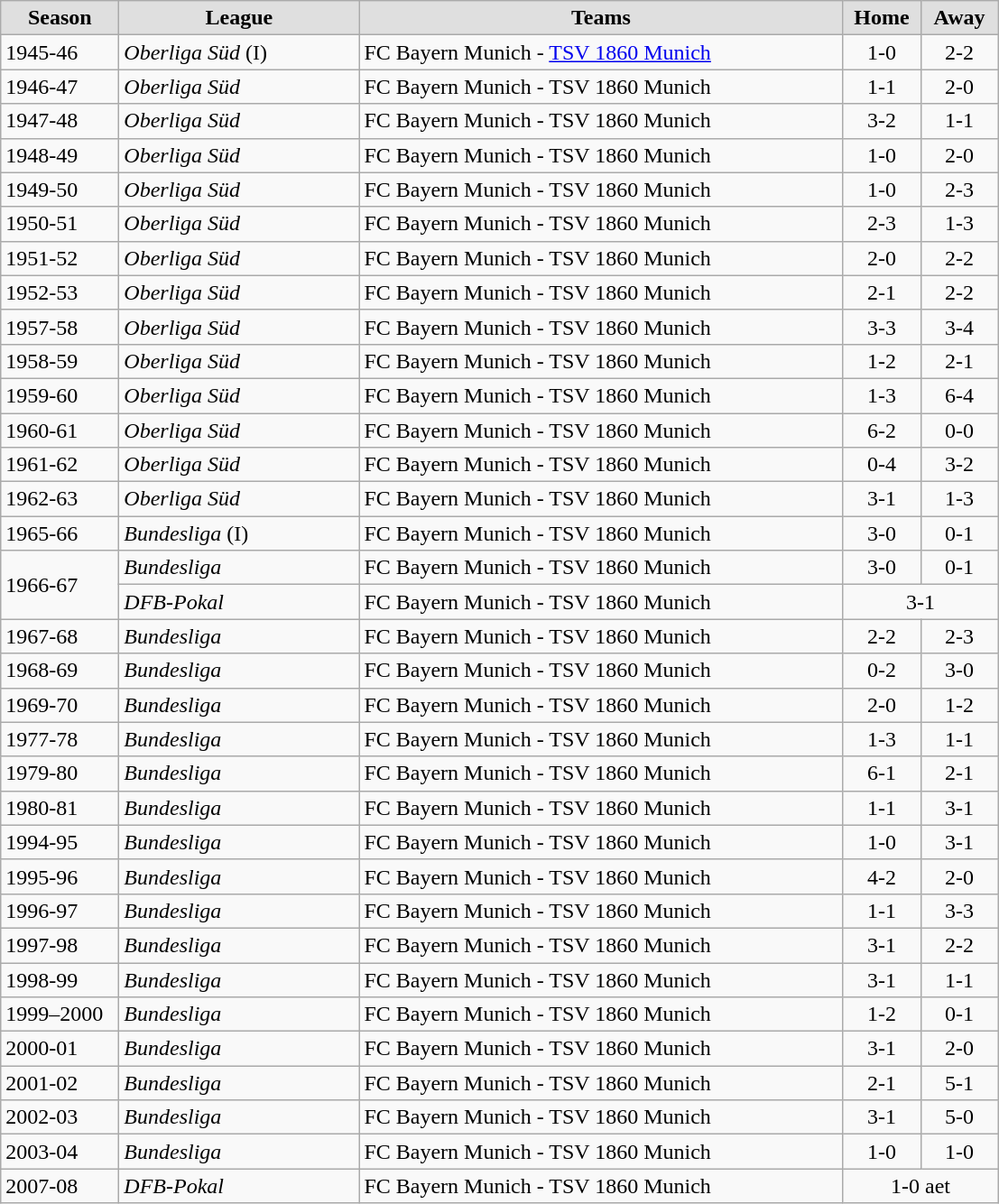<table class="wikitable">
<tr style="text-align:center; background:#dfdfdf;">
<td style="width:80px;"><strong>Season</strong></td>
<td style="width:170px;"><strong>League</strong></td>
<td style="width:350px;"><strong>Teams</strong></td>
<td style="width:50px;"><strong>Home</strong></td>
<td style="width:50px;"><strong>Away</strong></td>
</tr>
<tr>
<td style="text-align:left;">1945-46</td>
<td style="text-align:left;"><em>Oberliga Süd</em> (I)</td>
<td style="text-align:left;">FC Bayern Munich - <a href='#'>TSV 1860 Munich</a></td>
<td style="text-align:center;">1-0</td>
<td style="text-align:center;">2-2</td>
</tr>
<tr>
<td style="text-align:left;">1946-47</td>
<td style="text-align:left;"><em>Oberliga Süd</em></td>
<td style="text-align:left;">FC Bayern Munich - TSV 1860 Munich</td>
<td style="text-align:center;">1-1</td>
<td style="text-align:center;">2-0</td>
</tr>
<tr>
<td style="text-align:left;">1947-48</td>
<td style="text-align:left;"><em>Oberliga Süd</em></td>
<td style="text-align:left;">FC Bayern Munich - TSV 1860 Munich</td>
<td style="text-align:center;">3-2</td>
<td style="text-align:center;">1-1</td>
</tr>
<tr>
<td style="text-align:left;">1948-49</td>
<td style="text-align:left;"><em>Oberliga Süd</em></td>
<td style="text-align:left;">FC Bayern Munich - TSV 1860 Munich</td>
<td style="text-align:center;">1-0</td>
<td style="text-align:center;">2-0</td>
</tr>
<tr>
<td style="text-align:left;">1949-50</td>
<td style="text-align:left;"><em>Oberliga Süd</em></td>
<td style="text-align:left;">FC Bayern Munich - TSV 1860 Munich</td>
<td style="text-align:center;">1-0</td>
<td style="text-align:center;">2-3</td>
</tr>
<tr>
<td style="text-align:left;">1950-51</td>
<td style="text-align:left;"><em>Oberliga Süd</em></td>
<td style="text-align:left;">FC Bayern Munich - TSV 1860 Munich</td>
<td style="text-align:center;">2-3</td>
<td style="text-align:center;">1-3</td>
</tr>
<tr>
<td style="text-align:left;">1951-52</td>
<td style="text-align:left;"><em>Oberliga Süd</em></td>
<td style="text-align:left;">FC Bayern Munich - TSV 1860 Munich</td>
<td style="text-align:center;">2-0</td>
<td style="text-align:center;">2-2</td>
</tr>
<tr>
<td style="text-align:left;">1952-53</td>
<td style="text-align:left;"><em>Oberliga Süd</em></td>
<td style="text-align:left;">FC Bayern Munich - TSV 1860 Munich</td>
<td style="text-align:center;">2-1</td>
<td style="text-align:center;">2-2</td>
</tr>
<tr>
<td style="text-align:left;">1957-58</td>
<td style="text-align:left;"><em>Oberliga Süd</em></td>
<td style="text-align:left;">FC Bayern Munich - TSV 1860 Munich</td>
<td style="text-align:center;">3-3</td>
<td style="text-align:center;">3-4</td>
</tr>
<tr>
<td style="text-align:left;">1958-59</td>
<td style="text-align:left;"><em>Oberliga Süd</em></td>
<td style="text-align:left;">FC Bayern Munich - TSV 1860 Munich</td>
<td style="text-align:center;">1-2</td>
<td style="text-align:center;">2-1</td>
</tr>
<tr>
<td style="text-align:left;">1959-60</td>
<td style="text-align:left;"><em>Oberliga Süd</em></td>
<td style="text-align:left;">FC Bayern Munich - TSV 1860 Munich</td>
<td style="text-align:center;">1-3</td>
<td style="text-align:center;">6-4</td>
</tr>
<tr>
<td style="text-align:left;">1960-61</td>
<td style="text-align:left;"><em>Oberliga Süd</em></td>
<td style="text-align:left;">FC Bayern Munich - TSV 1860 Munich</td>
<td style="text-align:center;">6-2</td>
<td style="text-align:center;">0-0</td>
</tr>
<tr>
<td style="text-align:left;">1961-62</td>
<td style="text-align:left;"><em>Oberliga Süd</em></td>
<td style="text-align:left;">FC Bayern Munich - TSV 1860 Munich</td>
<td style="text-align:center;">0-4</td>
<td style="text-align:center;">3-2</td>
</tr>
<tr>
<td style="text-align:left;">1962-63</td>
<td style="text-align:left;"><em>Oberliga Süd</em></td>
<td style="text-align:left;">FC Bayern Munich - TSV 1860 Munich</td>
<td style="text-align:center;">3-1</td>
<td style="text-align:center;">1-3</td>
</tr>
<tr>
<td style="text-align:left;">1965-66</td>
<td style="text-align:left;"><em>Bundesliga</em> (I)</td>
<td style="text-align:left;">FC Bayern Munich - TSV 1860 Munich</td>
<td style="text-align:center;">3-0</td>
<td style="text-align:center;">0-1</td>
</tr>
<tr>
<td style="text-align:left;" rowspan="2">1966-67</td>
<td style="text-align:left;"><em>Bundesliga</em></td>
<td style="text-align:left;">FC Bayern Munich - TSV 1860 Munich</td>
<td style="text-align:center;">3-0</td>
<td style="text-align:center;">0-1</td>
</tr>
<tr>
<td style="text-align:left;"><em>DFB-Pokal</em></td>
<td style="text-align:left;">FC Bayern Munich - TSV 1860 Munich</td>
<td style="text-align:center;" colspan="2">3-1</td>
</tr>
<tr>
<td style="text-align:left;">1967-68</td>
<td style="text-align:left;"><em>Bundesliga</em></td>
<td style="text-align:left;">FC Bayern Munich - TSV 1860 Munich</td>
<td style="text-align:center;">2-2</td>
<td style="text-align:center;">2-3</td>
</tr>
<tr>
<td style="text-align:left;">1968-69</td>
<td style="text-align:left;"><em>Bundesliga</em></td>
<td style="text-align:left;">FC Bayern Munich - TSV 1860 Munich</td>
<td style="text-align:center;">0-2</td>
<td style="text-align:center;">3-0</td>
</tr>
<tr>
<td style="text-align:left;">1969-70</td>
<td style="text-align:left;"><em>Bundesliga</em></td>
<td style="text-align:left;">FC Bayern Munich - TSV 1860 Munich</td>
<td style="text-align:center;">2-0</td>
<td style="text-align:center;">1-2</td>
</tr>
<tr>
<td style="text-align:left;">1977-78</td>
<td style="text-align:left;"><em>Bundesliga</em></td>
<td style="text-align:left;">FC Bayern Munich - TSV 1860 Munich</td>
<td style="text-align:center;">1-3</td>
<td style="text-align:center;">1-1</td>
</tr>
<tr>
<td style="text-align:left;">1979-80</td>
<td style="text-align:left;"><em>Bundesliga</em></td>
<td style="text-align:left;">FC Bayern Munich - TSV 1860 Munich</td>
<td style="text-align:center;">6-1</td>
<td style="text-align:center;">2-1</td>
</tr>
<tr>
<td style="text-align:left;">1980-81</td>
<td style="text-align:left;"><em>Bundesliga</em></td>
<td style="text-align:left;">FC Bayern Munich - TSV 1860 Munich</td>
<td style="text-align:center;">1-1</td>
<td style="text-align:center;">3-1</td>
</tr>
<tr>
<td style="text-align:left;">1994-95</td>
<td style="text-align:left;"><em>Bundesliga</em></td>
<td style="text-align:left;">FC Bayern Munich - TSV 1860 Munich</td>
<td style="text-align:center;">1-0</td>
<td style="text-align:center;">3-1</td>
</tr>
<tr>
<td style="text-align:left;">1995-96</td>
<td style="text-align:left;"><em>Bundesliga</em></td>
<td style="text-align:left;">FC Bayern Munich - TSV 1860 Munich</td>
<td style="text-align:center;">4-2</td>
<td style="text-align:center;">2-0</td>
</tr>
<tr>
<td style="text-align:left;">1996-97</td>
<td style="text-align:left;"><em>Bundesliga</em></td>
<td style="text-align:left;">FC Bayern Munich - TSV 1860 Munich</td>
<td style="text-align:center;">1-1</td>
<td style="text-align:center;">3-3</td>
</tr>
<tr>
<td style="text-align:left;">1997-98</td>
<td style="text-align:left;"><em>Bundesliga</em></td>
<td style="text-align:left;">FC Bayern Munich - TSV 1860 Munich</td>
<td style="text-align:center;">3-1</td>
<td style="text-align:center;">2-2</td>
</tr>
<tr>
<td style="text-align:left;">1998-99</td>
<td style="text-align:left;"><em>Bundesliga</em></td>
<td style="text-align:left;">FC Bayern Munich - TSV 1860 Munich</td>
<td style="text-align:center;">3-1</td>
<td style="text-align:center;">1-1</td>
</tr>
<tr>
<td style="text-align:left;">1999–2000</td>
<td style="text-align:left;"><em>Bundesliga</em></td>
<td style="text-align:left;">FC Bayern Munich - TSV 1860 Munich</td>
<td style="text-align:center;">1-2</td>
<td style="text-align:center;">0-1</td>
</tr>
<tr>
<td style="text-align:left;">2000-01</td>
<td style="text-align:left;"><em>Bundesliga</em></td>
<td style="text-align:left;">FC Bayern Munich - TSV 1860 Munich</td>
<td style="text-align:center;">3-1</td>
<td style="text-align:center;">2-0</td>
</tr>
<tr>
<td style="text-align:left;">2001-02</td>
<td style="text-align:left;"><em>Bundesliga</em></td>
<td style="text-align:left;">FC Bayern Munich - TSV 1860 Munich</td>
<td style="text-align:center;">2-1</td>
<td style="text-align:center;">5-1</td>
</tr>
<tr>
<td style="text-align:left;">2002-03</td>
<td style="text-align:left;"><em>Bundesliga</em></td>
<td style="text-align:left;">FC Bayern Munich - TSV 1860 Munich</td>
<td style="text-align:center;">3-1</td>
<td style="text-align:center;">5-0</td>
</tr>
<tr>
<td style="text-align:left;">2003-04</td>
<td style="text-align:left;"><em>Bundesliga</em></td>
<td style="text-align:left;">FC Bayern Munich - TSV 1860 Munich</td>
<td style="text-align:center;">1-0</td>
<td style="text-align:center;">1-0</td>
</tr>
<tr>
<td style="text-align:left;">2007-08</td>
<td style="text-align:left;"><em>DFB-Pokal</em></td>
<td style="text-align:left;">FC Bayern Munich - TSV 1860 Munich</td>
<td style="text-align:center;" colspan="2">1-0 aet</td>
</tr>
</table>
